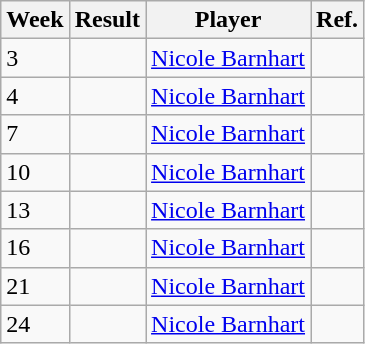<table class=wikitable>
<tr>
<th>Week</th>
<th>Result</th>
<th>Player</th>
<th>Ref.</th>
</tr>
<tr>
<td>3</td>
<td></td>
<td> <a href='#'>Nicole Barnhart</a></td>
<td></td>
</tr>
<tr>
<td>4</td>
<td></td>
<td> <a href='#'>Nicole Barnhart</a></td>
<td></td>
</tr>
<tr>
<td>7</td>
<td></td>
<td> <a href='#'>Nicole Barnhart</a></td>
<td></td>
</tr>
<tr>
<td>10</td>
<td></td>
<td> <a href='#'>Nicole Barnhart</a></td>
<td></td>
</tr>
<tr>
<td>13</td>
<td></td>
<td> <a href='#'>Nicole Barnhart</a></td>
<td></td>
</tr>
<tr>
<td>16</td>
<td></td>
<td> <a href='#'>Nicole Barnhart</a></td>
<td></td>
</tr>
<tr>
<td>21</td>
<td></td>
<td> <a href='#'>Nicole Barnhart</a></td>
<td></td>
</tr>
<tr>
<td>24</td>
<td></td>
<td> <a href='#'>Nicole Barnhart</a></td>
<td></td>
</tr>
</table>
